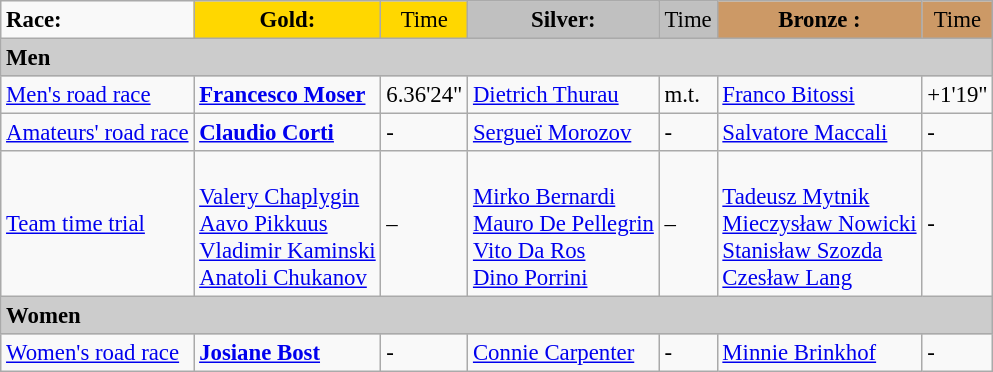<table class="wikitable" style="text-align: left; font-size: 95%; border: gray solid 1px; border-collapse: collapse;">
<tr>
<td><strong>Race:</strong></td>
<td style="text-align:center;background-color:gold;"><strong>Gold:</strong></td>
<td style="text-align:center;background-color:gold;">Time</td>
<td style="text-align:center;background-color:silver;"><strong>Silver:</strong></td>
<td style="text-align:center;background-color:silver;">Time</td>
<td style="text-align:center;background-color:#CC9966;"><strong>Bronze :</strong></td>
<td style="text-align:center;background-color:#CC9966;">Time</td>
</tr>
<tr bgcolor="#cccccc">
<td colspan=7><strong>Men</strong></td>
</tr>
<tr>
<td><a href='#'>Men's road race</a><br></td>
<td><strong><a href='#'>Francesco Moser</a></strong><br><small></small></td>
<td>6.36'24"</td>
<td><a href='#'>Dietrich Thurau</a><br><small></small></td>
<td>m.t.</td>
<td><a href='#'>Franco Bitossi</a><br><small></small></td>
<td>+1'19"</td>
</tr>
<tr>
<td><a href='#'>Amateurs' road race</a></td>
<td><strong><a href='#'>Claudio Corti</a></strong><br><small></small></td>
<td>-</td>
<td><a href='#'>Sergueï Morozov</a><br><small></small></td>
<td>-</td>
<td><a href='#'>Salvatore Maccali</a><br><small></small></td>
<td>-</td>
</tr>
<tr>
<td><a href='#'>Team time trial</a></td>
<td><strong></strong> <br> <a href='#'>Valery Chaplygin</a><br> <a href='#'>Aavo Pikkuus</a><br> <a href='#'>Vladimir Kaminski</a><br> <a href='#'>Anatoli Chukanov</a></td>
<td>–</td>
<td> <br> <a href='#'>Mirko Bernardi</a><br> <a href='#'>Mauro De Pellegrin</a><br> <a href='#'>Vito Da Ros</a><br> <a href='#'>Dino Porrini</a></td>
<td>–</td>
<td> <br> <a href='#'>Tadeusz Mytnik</a><br> <a href='#'>Mieczysław Nowicki</a><br> <a href='#'>Stanisław Szozda</a><br> <a href='#'>Czesław Lang</a></td>
<td>-</td>
</tr>
<tr bgcolor="#cccccc">
<td colspan=7><strong>Women</strong></td>
</tr>
<tr>
<td><a href='#'>Women's road race</a></td>
<td><strong><a href='#'>Josiane Bost</a></strong><br><small></small></td>
<td>-</td>
<td><a href='#'>Connie Carpenter</a><br><small></small></td>
<td>-</td>
<td><a href='#'>Minnie Brinkhof</a><br><small></small></td>
<td>-</td>
</tr>
</table>
